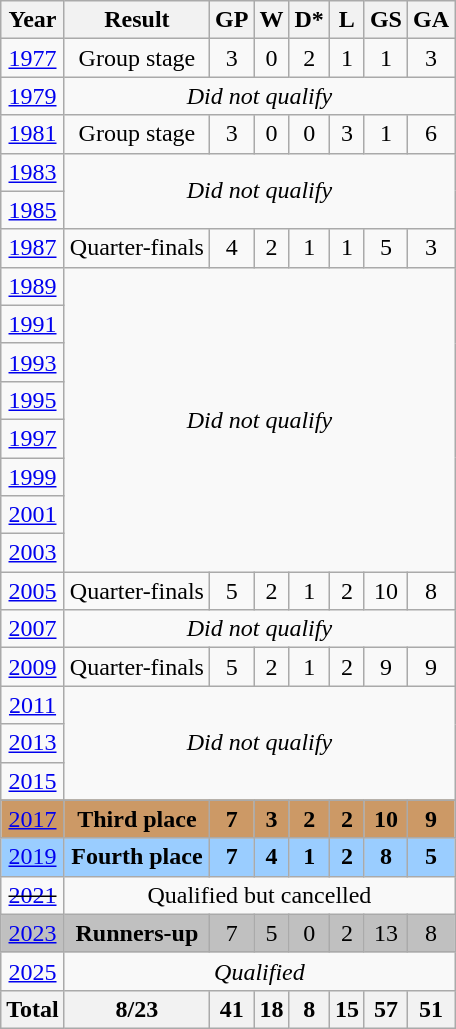<table class="wikitable" style="text-align: center;">
<tr>
<th>Year</th>
<th>Result</th>
<th>GP</th>
<th>W</th>
<th>D*</th>
<th>L</th>
<th>GS</th>
<th>GA</th>
</tr>
<tr>
<td> <a href='#'>1977</a></td>
<td>Group stage</td>
<td>3</td>
<td>0</td>
<td>2</td>
<td>1</td>
<td>1</td>
<td>3</td>
</tr>
<tr>
<td> <a href='#'>1979</a></td>
<td colspan=8><em>Did not qualify</em></td>
</tr>
<tr>
<td> <a href='#'>1981</a></td>
<td>Group stage</td>
<td>3</td>
<td>0</td>
<td>0</td>
<td>3</td>
<td>1</td>
<td>6</td>
</tr>
<tr>
<td> <a href='#'>1983</a></td>
<td rowspan=2 colspan=8><em>Did not qualify</em></td>
</tr>
<tr>
<td> <a href='#'>1985</a></td>
</tr>
<tr>
<td> <a href='#'>1987</a></td>
<td>Quarter-finals</td>
<td>4</td>
<td>2</td>
<td>1</td>
<td>1</td>
<td>5</td>
<td>3</td>
</tr>
<tr>
<td> <a href='#'>1989</a></td>
<td rowspan=8 colspan=8><em>Did not qualify</em></td>
</tr>
<tr>
<td> <a href='#'>1991</a></td>
</tr>
<tr>
<td> <a href='#'>1993</a></td>
</tr>
<tr>
<td> <a href='#'>1995</a></td>
</tr>
<tr>
<td> <a href='#'>1997</a></td>
</tr>
<tr>
<td> <a href='#'>1999</a></td>
</tr>
<tr>
<td> <a href='#'>2001</a></td>
</tr>
<tr>
<td> <a href='#'>2003</a></td>
</tr>
<tr>
<td> <a href='#'>2005</a></td>
<td>Quarter-finals</td>
<td>5</td>
<td>2</td>
<td>1</td>
<td>2</td>
<td>10</td>
<td>8</td>
</tr>
<tr>
<td> <a href='#'>2007</a></td>
<td colspan=8><em>Did not qualify</em></td>
</tr>
<tr>
<td> <a href='#'>2009</a></td>
<td>Quarter-finals</td>
<td>5</td>
<td>2</td>
<td>1</td>
<td>2</td>
<td>9</td>
<td>9</td>
</tr>
<tr>
<td> <a href='#'>2011</a></td>
<td rowspan=3 colspan=8><em>Did not qualify</em></td>
</tr>
<tr>
<td> <a href='#'>2013</a></td>
</tr>
<tr>
<td> <a href='#'>2015</a></td>
</tr>
<tr>
</tr>
<tr style="background:#c96;">
<td> <a href='#'>2017</a></td>
<td><strong>Third place</strong></td>
<td><strong>7</strong></td>
<td><strong>3</strong></td>
<td><strong>2</strong></td>
<td><strong>2</strong></td>
<td><strong>10</strong></td>
<td><strong>9</strong></td>
</tr>
<tr style="background:#9acdff;">
<td> <a href='#'>2019</a></td>
<td><strong>Fourth place</strong></td>
<td><strong>7</strong></td>
<td><strong>4</strong></td>
<td><strong>1</strong></td>
<td><strong>2</strong></td>
<td><strong>8</strong></td>
<td><strong>5</strong></td>
</tr>
<tr>
<td> <s><a href='#'>2021</a></s></td>
<td colspan=8>Qualified but cancelled</td>
</tr>
<tr bgcolor=silver>
<td> <a href='#'>2023</a></td>
<td><strong>Runners-up</strong></td>
<td>7</td>
<td>5</td>
<td>0</td>
<td>2</td>
<td>13</td>
<td>8</td>
</tr>
<tr>
<td> <a href='#'>2025</a></td>
<td colspan=8><em>Qualified</em></td>
</tr>
<tr>
<th><strong>Total</strong></th>
<th><strong>8/23</strong></th>
<th><strong>41</strong></th>
<th><strong>18</strong></th>
<th><strong>8</strong></th>
<th><strong>15</strong></th>
<th><strong>57</strong></th>
<th><strong>51</strong></th>
</tr>
</table>
